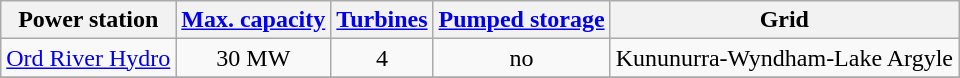<table class="wikitable sortable" style="text-align: center">
<tr>
<th>Power station</th>
<th><a href='#'>Max. capacity</a></th>
<th><a href='#'>Turbines</a></th>
<th><a href='#'>Pumped storage</a></th>
<th>Grid</th>
</tr>
<tr>
<td align="left"><a href='#'>Ord River Hydro</a></td>
<td>30 MW</td>
<td>4</td>
<td>no</td>
<td>Kununurra-Wyndham-Lake Argyle</td>
</tr>
<tr>
</tr>
</table>
